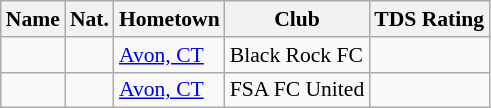<table class="wikitable" style="font-size:90%;" border="1">
<tr>
<th>Name</th>
<th>Nat.</th>
<th>Hometown</th>
<th>Club</th>
<th>TDS Rating</th>
</tr>
<tr>
<td></td>
<td></td>
<td><a href='#'>Avon, CT</a></td>
<td>Black Rock FC</td>
<td></td>
</tr>
<tr>
<td></td>
<td></td>
<td><a href='#'>Avon, CT</a></td>
<td>FSA FC United</td>
<td></td>
</tr>
</table>
